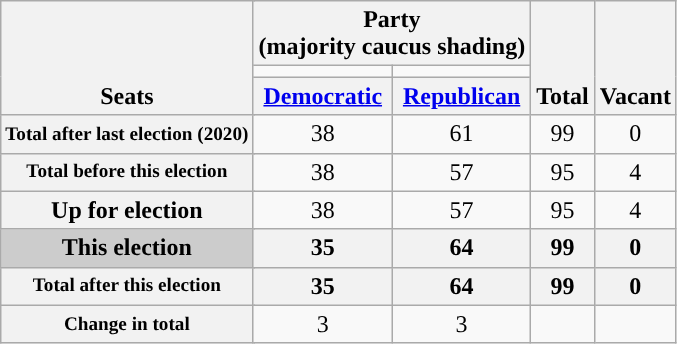<table class=wikitable style="text-align:center">
<tr style="vertical-align:bottom;">
<th rowspan=3 colspan=2>Seats</th>
<th colspan=2>Party <div>(majority caucus shading)</div></th>
<th rowspan=3>Total</th>
<th rowspan=3>Vacant</th>
</tr>
<tr style="height:5px">
<td style="background-color:"></td>
<td style="background-color:"></td>
</tr>
<tr>
<th><a href='#'>Democratic</a></th>
<th><a href='#'>Republican</a></th>
</tr>
<tr>
<th nowrap style="font-size:80%" colspan=2>Total after last election (2020)</th>
<td>38</td>
<td>61</td>
<td>99</td>
<td>0</td>
</tr>
<tr>
<th nowrap style="font-size:80%" colspan=2>Total before this election</th>
<td>38</td>
<td>57</td>
<td>95</td>
<td>4</td>
</tr>
<tr>
<th colspan=2>Up for election</th>
<td>38</td>
<td>57</td>
<td>95</td>
<td>4</td>
</tr>
<tr>
<th style="background:#ccc" colspan=2>This election</th>
<th>35</th>
<th>64</th>
<th>99</th>
<th>0</th>
</tr>
<tr>
<th nowrap style="font-size:80%" colspan=2>Total after this election</th>
<th>35</th>
<th>64</th>
<th>99</th>
<th>0</th>
</tr>
<tr>
<th nowrap style="font-size:80%"  colspan=2>Change in total</th>
<td> 3</td>
<td> 3</td>
<td></td>
<td></td>
</tr>
</table>
